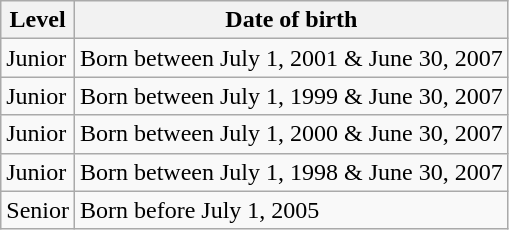<table class="wikitable unsortable" style="text-align:left">
<tr>
<th scope="col">Level</th>
<th scope="col">Date of birth</th>
</tr>
<tr>
<td>Junior <em></em></td>
<td>Born between July 1, 2001 & June 30, 2007</td>
</tr>
<tr>
<td>Junior <em></em></td>
<td>Born between July 1, 1999 & June 30, 2007</td>
</tr>
<tr>
<td>Junior <em></em></td>
<td>Born between July 1, 2000 & June 30, 2007</td>
</tr>
<tr>
<td>Junior <em></em></td>
<td>Born between July 1, 1998 & June 30, 2007</td>
</tr>
<tr>
<td>Senior <em></em></td>
<td>Born before July 1, 2005</td>
</tr>
</table>
